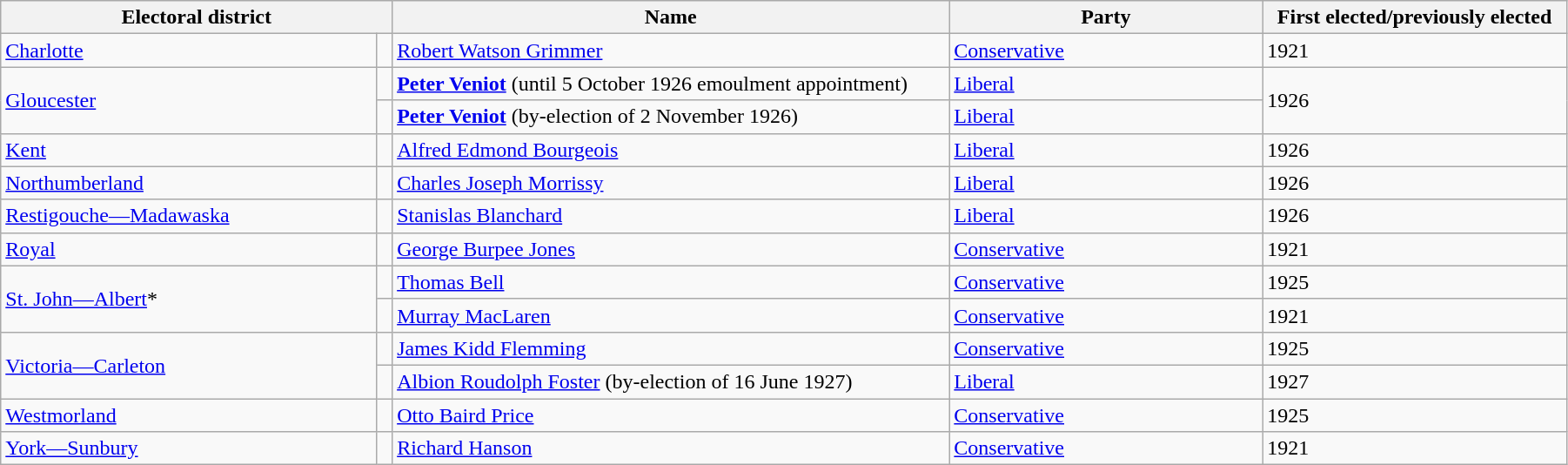<table class="wikitable" width=95%>
<tr>
<th colspan=2 width=25%>Electoral district</th>
<th>Name</th>
<th width=20%>Party</th>
<th>First elected/previously elected</th>
</tr>
<tr>
<td width=24%><a href='#'>Charlotte</a></td>
<td></td>
<td><a href='#'>Robert Watson Grimmer</a></td>
<td><a href='#'>Conservative</a></td>
<td>1921</td>
</tr>
<tr>
<td rowspan=2><a href='#'>Gloucester</a></td>
<td></td>
<td><strong><a href='#'>Peter Veniot</a></strong> (until 5 October 1926 emoulment appointment)</td>
<td><a href='#'>Liberal</a></td>
<td rowspan=2>1926</td>
</tr>
<tr>
<td></td>
<td><strong><a href='#'>Peter Veniot</a></strong> (by-election of 2 November 1926)</td>
<td><a href='#'>Liberal</a></td>
</tr>
<tr>
<td><a href='#'>Kent</a></td>
<td></td>
<td><a href='#'>Alfred Edmond Bourgeois</a></td>
<td><a href='#'>Liberal</a></td>
<td>1926</td>
</tr>
<tr>
<td><a href='#'>Northumberland</a></td>
<td></td>
<td><a href='#'>Charles Joseph Morrissy</a></td>
<td><a href='#'>Liberal</a></td>
<td>1926</td>
</tr>
<tr>
<td><a href='#'>Restigouche—Madawaska</a></td>
<td></td>
<td><a href='#'>Stanislas Blanchard</a></td>
<td><a href='#'>Liberal</a></td>
<td>1926</td>
</tr>
<tr>
<td><a href='#'>Royal</a></td>
<td></td>
<td><a href='#'>George Burpee Jones</a></td>
<td><a href='#'>Conservative</a></td>
<td>1921</td>
</tr>
<tr>
<td rowspan=2><a href='#'>St. John—Albert</a>*</td>
<td></td>
<td><a href='#'>Thomas Bell</a></td>
<td><a href='#'>Conservative</a></td>
<td>1925</td>
</tr>
<tr>
<td></td>
<td><a href='#'>Murray MacLaren</a></td>
<td><a href='#'>Conservative</a></td>
<td>1921</td>
</tr>
<tr>
<td rowspan=2><a href='#'>Victoria—Carleton</a></td>
<td></td>
<td><a href='#'>James Kidd Flemming</a></td>
<td><a href='#'>Conservative</a></td>
<td>1925</td>
</tr>
<tr>
<td></td>
<td><a href='#'>Albion Roudolph Foster</a> (by-election of 16 June 1927)</td>
<td><a href='#'>Liberal</a></td>
<td>1927</td>
</tr>
<tr>
<td><a href='#'>Westmorland</a></td>
<td></td>
<td><a href='#'>Otto Baird Price</a></td>
<td><a href='#'>Conservative</a></td>
<td>1925</td>
</tr>
<tr>
<td><a href='#'>York—Sunbury</a></td>
<td></td>
<td><a href='#'>Richard Hanson</a></td>
<td><a href='#'>Conservative</a></td>
<td>1921</td>
</tr>
</table>
